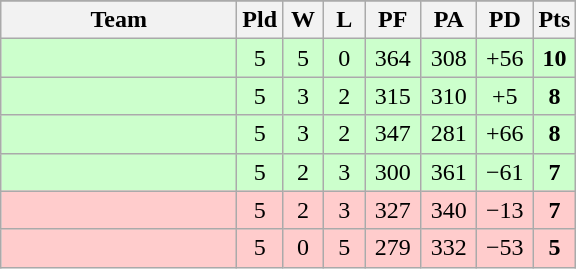<table class=wikitable>
<tr align=center>
</tr>
<tr>
<th width=150>Team</th>
<th width=20>Pld</th>
<th width=20>W</th>
<th width=20>L</th>
<th width=30>PF</th>
<th width=30>PA</th>
<th width=30>PD</th>
<th width=20>Pts</th>
</tr>
<tr align=center bgcolor=ccffcc>
<td align=left></td>
<td>5</td>
<td>5</td>
<td>0</td>
<td>364</td>
<td>308</td>
<td>+56</td>
<td><strong>10</strong></td>
</tr>
<tr align=center bgcolor=ccffcc>
<td align=left></td>
<td>5</td>
<td>3</td>
<td>2</td>
<td>315</td>
<td>310</td>
<td>+5</td>
<td><strong>8</strong></td>
</tr>
<tr align=center bgcolor=ccffcc>
<td align=left></td>
<td>5</td>
<td>3</td>
<td>2</td>
<td>347</td>
<td>281</td>
<td>+66</td>
<td><strong>8</strong></td>
</tr>
<tr align=center bgcolor=ccffcc>
<td align=left></td>
<td>5</td>
<td>2</td>
<td>3</td>
<td>300</td>
<td>361</td>
<td>−61</td>
<td><strong>7</strong></td>
</tr>
<tr align=center bgcolor=ffcccc>
<td align=left></td>
<td>5</td>
<td>2</td>
<td>3</td>
<td>327</td>
<td>340</td>
<td>−13</td>
<td><strong>7</strong></td>
</tr>
<tr align=center bgcolor=ffcccc>
<td align=left></td>
<td>5</td>
<td>0</td>
<td>5</td>
<td>279</td>
<td>332</td>
<td>−53</td>
<td><strong>5</strong></td>
</tr>
</table>
